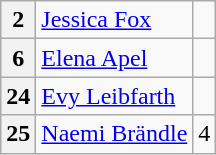<table class="wikitable" style="text-align:center">
<tr>
<th>2</th>
<td align=left> <a href='#'>Jessica Fox</a></td>
<td></td>
</tr>
<tr>
<th>6</th>
<td align=left> <a href='#'>Elena Apel</a></td>
<td></td>
</tr>
<tr>
<th>24</th>
<td align=left> <a href='#'>Evy Leibfarth</a></td>
<td></td>
</tr>
<tr>
<th>25</th>
<td align=left> <a href='#'>Naemi Brändle</a></td>
<td>4</td>
</tr>
</table>
